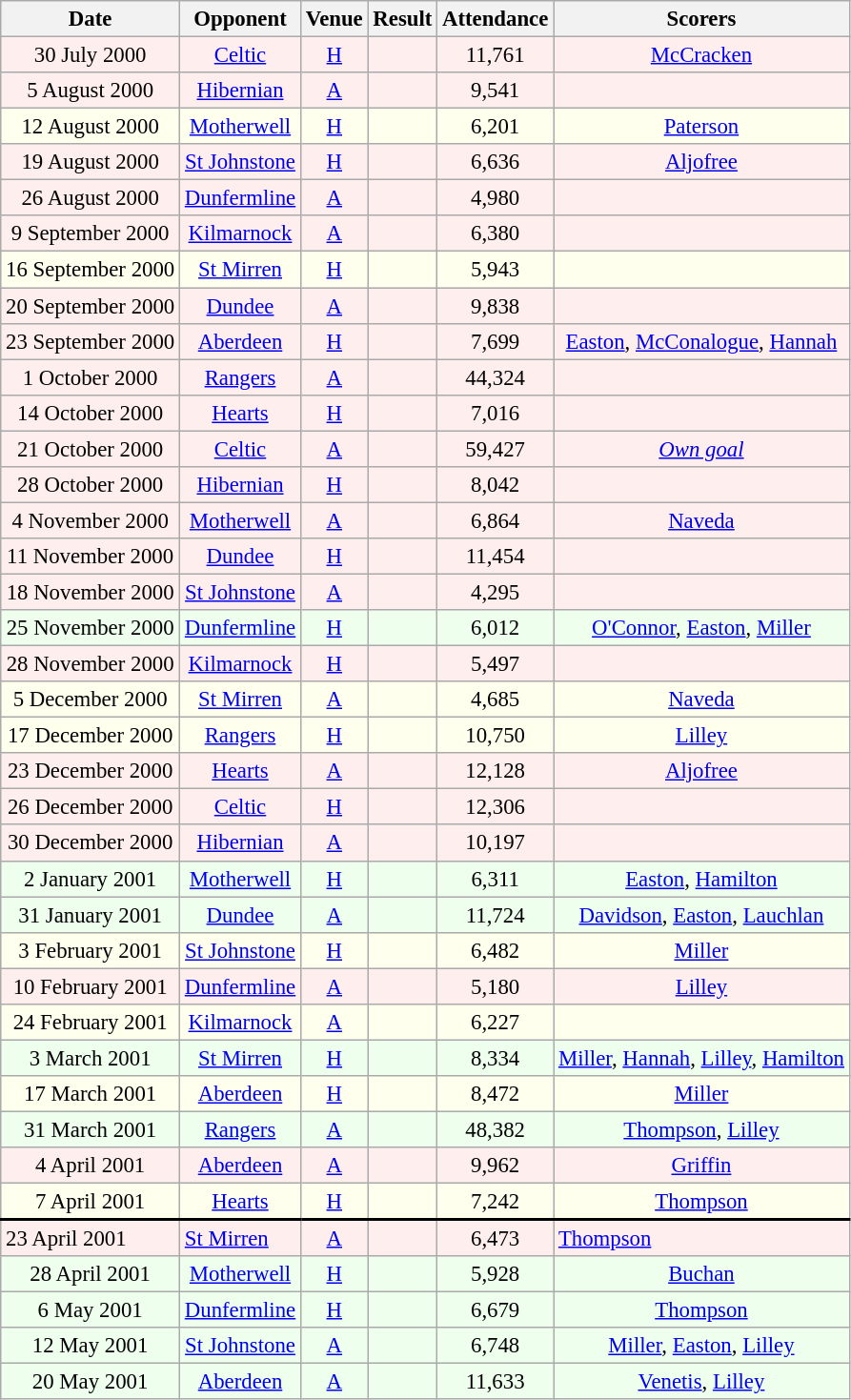<table class="wikitable sortable" style="font-size:95%; text-align:center">
<tr>
<th>Date</th>
<th>Opponent</th>
<th>Venue</th>
<th>Result</th>
<th>Attendance</th>
<th>Scorers</th>
</tr>
<tr bgcolor = "#FFEEEE">
<td>30 July 2000</td>
<td><a href='#'>Celtic</a></td>
<td><a href='#'>H</a></td>
<td></td>
<td>11,761</td>
<td><a href='#'>McCracken</a></td>
</tr>
<tr bgcolor = "#FFEEEE">
<td>5 August 2000</td>
<td><a href='#'>Hibernian</a></td>
<td><a href='#'>A</a></td>
<td></td>
<td>9,541</td>
<td></td>
</tr>
<tr bgcolor = "#FFFFEE">
<td>12 August 2000</td>
<td><a href='#'>Motherwell</a></td>
<td><a href='#'>H</a></td>
<td></td>
<td>6,201</td>
<td><a href='#'>Paterson</a></td>
</tr>
<tr bgcolor = "#FFEEEE">
<td>19 August 2000</td>
<td><a href='#'>St Johnstone</a></td>
<td><a href='#'>H</a></td>
<td></td>
<td>6,636</td>
<td><a href='#'>Aljofree</a></td>
</tr>
<tr bgcolor = "#FFEEEE">
<td>26 August 2000</td>
<td><a href='#'>Dunfermline</a></td>
<td><a href='#'>A</a></td>
<td></td>
<td>4,980</td>
<td></td>
</tr>
<tr bgcolor = "#FFEEEE">
<td>9 September 2000</td>
<td><a href='#'>Kilmarnock</a></td>
<td><a href='#'>A</a></td>
<td></td>
<td>6,380</td>
<td></td>
</tr>
<tr bgcolor = "#FFFFEE">
<td>16 September 2000</td>
<td><a href='#'>St Mirren</a></td>
<td><a href='#'>H</a></td>
<td></td>
<td>5,943</td>
<td></td>
</tr>
<tr bgcolor = "#FFEEEE">
<td>20 September 2000</td>
<td><a href='#'>Dundee</a></td>
<td><a href='#'>A</a></td>
<td></td>
<td>9,838</td>
<td></td>
</tr>
<tr bgcolor = "#FFEEEE">
<td>23 September 2000</td>
<td><a href='#'>Aberdeen</a></td>
<td><a href='#'>H</a></td>
<td></td>
<td>7,699</td>
<td><a href='#'>Easton</a>, <a href='#'>McConalogue</a>, <a href='#'>Hannah</a></td>
</tr>
<tr bgcolor = "#FFEEEE">
<td>1 October 2000</td>
<td><a href='#'>Rangers</a></td>
<td><a href='#'>A</a></td>
<td></td>
<td>44,324</td>
<td></td>
</tr>
<tr bgcolor = "#FFEEEE">
<td>14 October 2000</td>
<td><a href='#'>Hearts</a></td>
<td><a href='#'>H</a></td>
<td></td>
<td>7,016</td>
<td></td>
</tr>
<tr bgcolor = "#FFEEEE">
<td>21 October 2000</td>
<td><a href='#'>Celtic</a></td>
<td><a href='#'>A</a></td>
<td></td>
<td>59,427</td>
<td><em><a href='#'>Own goal</a></em></td>
</tr>
<tr bgcolor = "#FFEEEE">
<td>28 October 2000</td>
<td><a href='#'>Hibernian</a></td>
<td><a href='#'>H</a></td>
<td></td>
<td>8,042</td>
<td></td>
</tr>
<tr bgcolor = "#FFEEEE">
<td>4 November 2000</td>
<td><a href='#'>Motherwell</a></td>
<td><a href='#'>A</a></td>
<td></td>
<td>6,864</td>
<td><a href='#'>Naveda</a></td>
</tr>
<tr bgcolor = "#FFEEEE">
<td>11 November 2000</td>
<td><a href='#'>Dundee</a></td>
<td><a href='#'>H</a></td>
<td></td>
<td>11,454</td>
<td></td>
</tr>
<tr bgcolor = "#FFEEEE">
<td>18 November 2000</td>
<td><a href='#'>St Johnstone</a></td>
<td><a href='#'>A</a></td>
<td></td>
<td>4,295</td>
<td></td>
</tr>
<tr bgcolor = "#EEFFEE">
<td>25 November 2000</td>
<td><a href='#'>Dunfermline</a></td>
<td><a href='#'>H</a></td>
<td></td>
<td>6,012</td>
<td><a href='#'>O'Connor</a>, <a href='#'>Easton</a>, <a href='#'>Miller</a></td>
</tr>
<tr bgcolor = "#FFEEEE">
<td>28 November 2000</td>
<td><a href='#'>Kilmarnock</a></td>
<td><a href='#'>H</a></td>
<td></td>
<td>5,497</td>
<td></td>
</tr>
<tr bgcolor = "#FFFFEE">
<td>5 December 2000</td>
<td><a href='#'>St Mirren</a></td>
<td><a href='#'>A</a></td>
<td></td>
<td>4,685</td>
<td><a href='#'>Naveda</a></td>
</tr>
<tr bgcolor = "#FFFFEE">
<td>17 December 2000</td>
<td><a href='#'>Rangers</a></td>
<td><a href='#'>H</a></td>
<td></td>
<td>10,750</td>
<td><a href='#'>Lilley</a></td>
</tr>
<tr bgcolor = "#FFEEEE">
<td>23 December 2000</td>
<td><a href='#'>Hearts</a></td>
<td><a href='#'>A</a></td>
<td></td>
<td>12,128</td>
<td><a href='#'>Aljofree</a></td>
</tr>
<tr bgcolor = "#FFEEEE">
<td>26 December 2000</td>
<td><a href='#'>Celtic</a></td>
<td><a href='#'>H</a></td>
<td></td>
<td>12,306</td>
<td></td>
</tr>
<tr bgcolor = "#FFEEEE">
<td>30 December 2000</td>
<td><a href='#'>Hibernian</a></td>
<td><a href='#'>A</a></td>
<td></td>
<td>10,197</td>
<td></td>
</tr>
<tr bgcolor = "#EEFFEE">
<td>2 January 2001</td>
<td><a href='#'>Motherwell</a></td>
<td><a href='#'>H</a></td>
<td></td>
<td>6,311</td>
<td><a href='#'>Easton</a>, <a href='#'>Hamilton</a></td>
</tr>
<tr bgcolor = "#EEFFEE">
<td>31 January 2001</td>
<td><a href='#'>Dundee</a></td>
<td><a href='#'>A</a></td>
<td></td>
<td>11,724</td>
<td><a href='#'>Davidson</a>, <a href='#'>Easton</a>, <a href='#'>Lauchlan</a></td>
</tr>
<tr bgcolor = "#FFFFEE">
<td>3 February 2001</td>
<td><a href='#'>St Johnstone</a></td>
<td><a href='#'>H</a></td>
<td></td>
<td>6,482</td>
<td><a href='#'>Miller</a></td>
</tr>
<tr bgcolor = "#FFEEEE">
<td>10 February 2001</td>
<td><a href='#'>Dunfermline</a></td>
<td><a href='#'>A</a></td>
<td></td>
<td>5,180</td>
<td><a href='#'>Lilley</a></td>
</tr>
<tr bgcolor = "#FFFFEE">
<td>24 February 2001</td>
<td><a href='#'>Kilmarnock</a></td>
<td><a href='#'>A</a></td>
<td></td>
<td>6,227</td>
<td></td>
</tr>
<tr bgcolor = "#EEFFEE">
<td>3 March 2001</td>
<td><a href='#'>St Mirren</a></td>
<td><a href='#'>H</a></td>
<td></td>
<td>8,334</td>
<td><a href='#'>Miller</a>, <a href='#'>Hannah</a>, <a href='#'>Lilley</a>, <a href='#'>Hamilton</a></td>
</tr>
<tr bgcolor = "#FFFFEE">
<td>17 March 2001</td>
<td><a href='#'>Aberdeen</a></td>
<td><a href='#'>H</a></td>
<td></td>
<td>8,472</td>
<td><a href='#'>Miller</a></td>
</tr>
<tr bgcolor = "#EEFFEE">
<td>31 March 2001</td>
<td><a href='#'>Rangers</a></td>
<td><a href='#'>A</a></td>
<td></td>
<td>48,382</td>
<td><a href='#'>Thompson</a>, <a href='#'>Lilley</a></td>
</tr>
<tr bgcolor = "#FFEEEE">
<td>4 April 2001</td>
<td><a href='#'>Aberdeen</a></td>
<td><a href='#'>A</a></td>
<td></td>
<td>9,962</td>
<td><a href='#'>Griffin</a></td>
</tr>
<tr bgcolor = "#FFFFEE">
<td>7 April 2001</td>
<td><a href='#'>Hearts</a></td>
<td><a href='#'>H</a></td>
<td></td>
<td>7,242</td>
<td><a href='#'>Thompson</a></td>
</tr>
<tr bgcolor = "#FFEEEE">
<td style="text-align:left; border-top:2px black solid">23 April 2001</td>
<td style="text-align:left; border-top:2px black solid"><a href='#'>St Mirren</a></td>
<td style="border-top:2px solid black"><a href='#'>A</a></td>
<td style="border-top:2px solid black"></td>
<td style="border-top:2px solid black">6,473</td>
<td style="text-align:left; border-top:2px black solid"><a href='#'>Thompson</a></td>
</tr>
<tr bgcolor = "#EEFFEE">
<td>28 April 2001</td>
<td><a href='#'>Motherwell</a></td>
<td><a href='#'>H</a></td>
<td></td>
<td>5,928</td>
<td><a href='#'>Buchan</a></td>
</tr>
<tr bgcolor = "#EEFFEE">
<td>6 May 2001</td>
<td><a href='#'>Dunfermline</a></td>
<td><a href='#'>H</a></td>
<td></td>
<td>6,679</td>
<td><a href='#'>Thompson</a></td>
</tr>
<tr bgcolor = "#EEFFEE">
<td>12 May 2001</td>
<td><a href='#'>St Johnstone</a></td>
<td><a href='#'>A</a></td>
<td></td>
<td>6,748</td>
<td><a href='#'>Miller</a>, <a href='#'>Easton</a>, <a href='#'>Lilley</a></td>
</tr>
<tr bgcolor = "#EEFFEE">
<td>20 May 2001</td>
<td><a href='#'>Aberdeen</a></td>
<td><a href='#'>A</a></td>
<td></td>
<td>11,633</td>
<td><a href='#'>Venetis</a>, <a href='#'>Lilley</a></td>
</tr>
</table>
